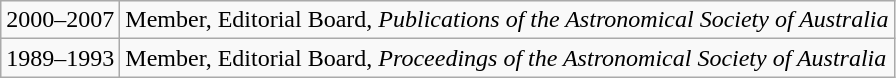<table class="wikitable">
<tr>
<td>2000–2007</td>
<td>Member, Editorial Board, <em>Publications of the Astronomical Society of Australia</em></td>
</tr>
<tr>
<td>1989–1993</td>
<td>Member, Editorial Board, <em>Proceedings of the Astronomical Society of Australia</em></td>
</tr>
</table>
